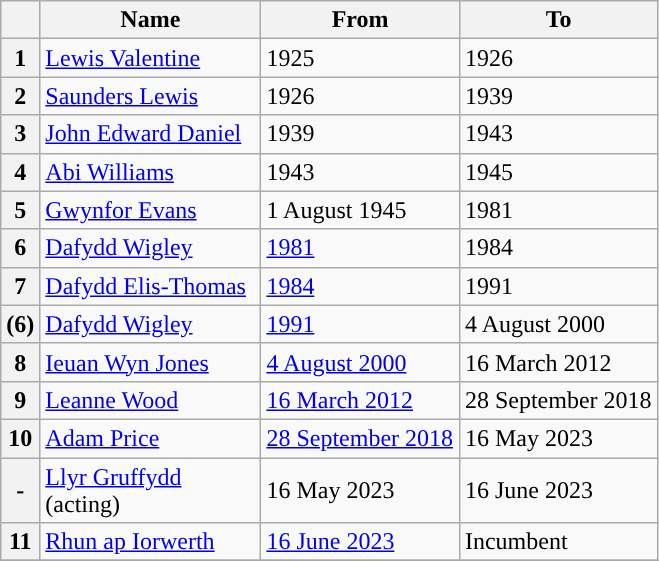<table class="wikitable">
<tr>
<th></th>
<th width=140>Name</th>
<th width=125>From</th>
<th width=125>To</th>
</tr>
<tr>
<th style="background:">1</th>
<td><a href='#'>Lewis Valentine</a></td>
<td>1925</td>
<td>1926</td>
</tr>
<tr>
<th style="background:">2</th>
<td><a href='#'>Saunders Lewis</a></td>
<td>1926</td>
<td>1939</td>
</tr>
<tr>
<th style="background:">3</th>
<td><a href='#'>John Edward Daniel</a></td>
<td>1939</td>
<td>1943</td>
</tr>
<tr>
<th style="background:">4</th>
<td><a href='#'>Abi Williams</a></td>
<td>1943</td>
<td>1945</td>
</tr>
<tr>
<th style="background:">5</th>
<td><a href='#'>Gwynfor Evans</a></td>
<td>1 August 1945</td>
<td>1981</td>
</tr>
<tr>
<th style="background:">6</th>
<td><a href='#'>Dafydd Wigley</a></td>
<td><a href='#'>1981</a></td>
<td>1984</td>
</tr>
<tr>
<th style="background:">7</th>
<td><a href='#'>Dafydd Elis-Thomas</a></td>
<td><a href='#'>1984</a></td>
<td>1991</td>
</tr>
<tr>
<th style="background:">(6)</th>
<td><a href='#'>Dafydd Wigley</a></td>
<td><a href='#'>1991</a></td>
<td>4 August 2000</td>
</tr>
<tr>
<th style="background:">8</th>
<td><a href='#'>Ieuan Wyn Jones</a></td>
<td><a href='#'>4 August 2000</a></td>
<td>16 March 2012</td>
</tr>
<tr>
<th style="background:">9</th>
<td><a href='#'>Leanne Wood</a></td>
<td><a href='#'>16 March 2012</a></td>
<td>28 September 2018</td>
</tr>
<tr>
<th style="background:">10</th>
<td><a href='#'>Adam Price</a></td>
<td><a href='#'>28 September 2018</a></td>
<td>16 May 2023</td>
</tr>
<tr>
<th style="background:">-</th>
<td><a href='#'>Llyr Gruffydd</a> (acting)</td>
<td>16 May 2023</td>
<td>16 June 2023</td>
</tr>
<tr>
<th style="background:">11</th>
<td><a href='#'>Rhun ap Iorwerth</a></td>
<td><a href='#'>16 June 2023</a></td>
<td>Incumbent</td>
</tr>
<tr>
</tr>
</table>
